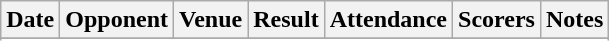<table class="wikitable">
<tr>
<th>Date</th>
<th>Opponent</th>
<th>Venue</th>
<th>Result</th>
<th>Attendance</th>
<th>Scorers</th>
<th>Notes</th>
</tr>
<tr>
</tr>
<tr style="background: #ddffdd;">
</tr>
<tr>
</tr>
<tr style="background: #ddffdd;">
</tr>
<tr>
</tr>
<tr style="background: #ffdddd;">
</tr>
<tr>
</tr>
<tr style="background: #ddffdd;">
</tr>
<tr>
</tr>
<tr style="background: #ffffdd;">
</tr>
<tr>
</tr>
<tr style="background: #ffffdd;">
</tr>
<tr>
</tr>
<tr style="background: #ddffdd;">
</tr>
<tr>
</tr>
<tr style="background: #ffffdd;">
</tr>
<tr>
</tr>
<tr style="background: #ddffdd;">
</tr>
<tr>
</tr>
<tr style="background: #ddffdd;">
</tr>
<tr>
</tr>
<tr style="background: #ffdddd;">
</tr>
<tr>
</tr>
<tr style="background: #ddffdd;">
</tr>
<tr>
</tr>
<tr style="background: #ddffdd;">
</tr>
<tr>
</tr>
<tr style="background: #ffdddd;">
</tr>
<tr>
</tr>
<tr style="background: #ddffdd;">
</tr>
<tr>
</tr>
<tr style="background: #ddffdd;">
</tr>
<tr>
</tr>
<tr style="background: #ffdddd;">
</tr>
<tr>
</tr>
<tr style="background: #ddffdd;">
</tr>
<tr>
</tr>
<tr style="background: #ffdddd;">
</tr>
<tr>
</tr>
<tr style="background: #ffdddd;">
</tr>
<tr>
</tr>
<tr style="background: #ddffdd;">
</tr>
<tr>
</tr>
<tr style="background: #ddffdd;">
</tr>
<tr>
</tr>
<tr style="background: #ffffdd;">
</tr>
<tr>
</tr>
<tr style="background: #ddffdd;">
</tr>
<tr>
</tr>
<tr style="background: #ddffdd;">
</tr>
<tr>
</tr>
<tr style="background: #ddffdd;">
</tr>
<tr>
</tr>
<tr style="background: #ffffdd;">
</tr>
<tr>
</tr>
<tr style="background: #ffffdd;">
</tr>
<tr>
</tr>
<tr style="background: #ffdddd;">
</tr>
<tr>
</tr>
<tr style="background: #ddffdd;">
</tr>
<tr>
</tr>
<tr style="background: #ffdddd;">
</tr>
<tr>
</tr>
<tr style="background: #ffdddd;">
</tr>
<tr>
</tr>
<tr style="background: #ddffdd;">
</tr>
<tr>
</tr>
<tr style="background: #ddffdd;">
</tr>
<tr>
</tr>
<tr style="background: #ddffdd;">
</tr>
<tr>
</tr>
<tr style="background: #ddffdd;">
</tr>
<tr>
</tr>
<tr style="background: #ddffdd;">
</tr>
<tr>
</tr>
<tr style="background: #ddffdd;">
</tr>
<tr>
</tr>
<tr style="background: #ddffdd;">
</tr>
<tr>
</tr>
<tr style="background: #ddffdd;">
</tr>
<tr>
</tr>
<tr style="background: #ddffdd;">
</tr>
<tr>
</tr>
<tr style="background: #ddffdd;">
</tr>
<tr>
</tr>
<tr style="background: #ddffdd;">
</tr>
<tr>
</tr>
<tr style="background: #ddffdd;">
</tr>
<tr>
</tr>
<tr style="background: #ffffdd;">
</tr>
<tr>
</tr>
<tr style="background: #ddffdd;">
</tr>
</table>
